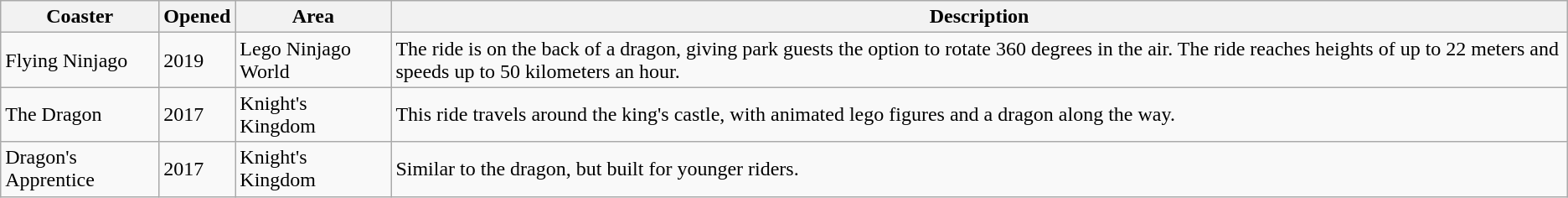<table class="wikitable sortable">
<tr>
<th>Coaster</th>
<th>Opened</th>
<th>Area</th>
<th>Description</th>
</tr>
<tr>
<td>Flying Ninjago</td>
<td>2019</td>
<td>Lego Ninjago World</td>
<td>The ride is on the back of a dragon, giving park guests the option to rotate 360 degrees in the air. The ride reaches heights of up to 22 meters and speeds up to 50 kilometers an hour.</td>
</tr>
<tr>
<td>The Dragon</td>
<td>2017</td>
<td>Knight's Kingdom</td>
<td>This ride travels around the king's castle, with animated lego figures and a dragon along the way.</td>
</tr>
<tr>
<td>Dragon's Apprentice</td>
<td>2017</td>
<td>Knight's Kingdom</td>
<td>Similar to the dragon, but built for younger riders.</td>
</tr>
</table>
